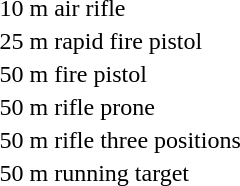<table>
<tr>
<td>10 m air rifle<br></td>
<td></td>
<td></td>
<td></td>
</tr>
<tr>
<td>25 m rapid fire pistol<br></td>
<td></td>
<td></td>
<td></td>
</tr>
<tr>
<td>50 m fire pistol<br></td>
<td></td>
<td></td>
<td></td>
</tr>
<tr>
<td>50 m rifle prone<br></td>
<td></td>
<td></td>
<td></td>
</tr>
<tr>
<td>50 m rifle three positions <br></td>
<td></td>
<td></td>
<td></td>
</tr>
<tr>
<td>50 m running target<br></td>
<td></td>
<td></td>
<td></td>
</tr>
</table>
